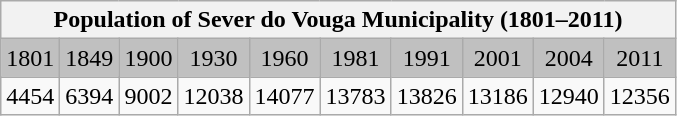<table class="wikitable" style="text-align:center;">
<tr>
<th colspan="10">Population of Sever do Vouga Municipality (1801–2011)</th>
</tr>
<tr bgcolor="#C0C0C0">
<td align="center">1801</td>
<td align="center">1849</td>
<td align="center">1900</td>
<td align="center">1930</td>
<td align="center">1960</td>
<td align="center">1981</td>
<td align="center">1991</td>
<td align="center">2001</td>
<td align="center">2004</td>
<td align="center">2011</td>
</tr>
<tr>
<td align="center">4454</td>
<td align="center">6394</td>
<td align="center">9002</td>
<td align="center">12038</td>
<td align="center">14077</td>
<td align="center">13783</td>
<td align="center">13826</td>
<td align="center">13186</td>
<td align="center">12940</td>
<td align="center">12356</td>
</tr>
</table>
